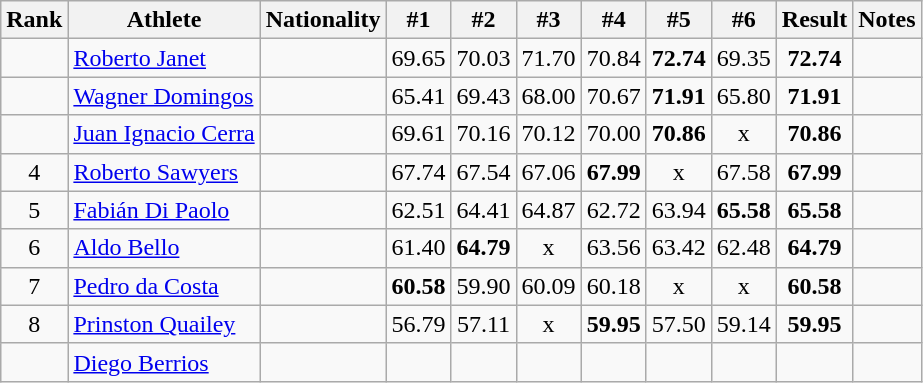<table class="wikitable sortable" style="text-align:center">
<tr>
<th>Rank</th>
<th>Athlete</th>
<th>Nationality</th>
<th>#1</th>
<th>#2</th>
<th>#3</th>
<th>#4</th>
<th>#5</th>
<th>#6</th>
<th>Result</th>
<th>Notes</th>
</tr>
<tr>
<td></td>
<td align="left"><a href='#'>Roberto Janet</a></td>
<td align=left></td>
<td>69.65</td>
<td>70.03</td>
<td>71.70</td>
<td>70.84</td>
<td><strong>72.74</strong></td>
<td>69.35</td>
<td><strong>72.74</strong></td>
<td></td>
</tr>
<tr>
<td></td>
<td align="left"><a href='#'>Wagner Domingos</a></td>
<td align=left></td>
<td>65.41</td>
<td>69.43</td>
<td>68.00</td>
<td>70.67</td>
<td><strong>71.91</strong></td>
<td>65.80</td>
<td><strong>71.91</strong></td>
<td></td>
</tr>
<tr>
<td></td>
<td align="left"><a href='#'>Juan Ignacio Cerra</a></td>
<td align=left></td>
<td>69.61</td>
<td>70.16</td>
<td>70.12</td>
<td>70.00</td>
<td><strong>70.86</strong></td>
<td>x</td>
<td><strong>70.86</strong></td>
<td></td>
</tr>
<tr>
<td>4</td>
<td align="left"><a href='#'>Roberto Sawyers</a></td>
<td align=left></td>
<td>67.74</td>
<td>67.54</td>
<td>67.06</td>
<td><strong>67.99</strong></td>
<td>x</td>
<td>67.58</td>
<td><strong>67.99</strong></td>
<td></td>
</tr>
<tr>
<td>5</td>
<td align="left"><a href='#'>Fabián Di Paolo</a></td>
<td align=left></td>
<td>62.51</td>
<td>64.41</td>
<td>64.87</td>
<td>62.72</td>
<td>63.94</td>
<td><strong>65.58</strong></td>
<td><strong>65.58</strong></td>
<td></td>
</tr>
<tr>
<td>6</td>
<td align="left"><a href='#'>Aldo Bello</a></td>
<td align=left></td>
<td>61.40</td>
<td><strong>64.79</strong></td>
<td>x</td>
<td>63.56</td>
<td>63.42</td>
<td>62.48</td>
<td><strong>64.79</strong></td>
<td></td>
</tr>
<tr>
<td>7</td>
<td align="left"><a href='#'>Pedro da Costa</a></td>
<td align=left></td>
<td><strong>60.58</strong></td>
<td>59.90</td>
<td>60.09</td>
<td>60.18</td>
<td>x</td>
<td>x</td>
<td><strong>60.58</strong></td>
<td></td>
</tr>
<tr>
<td>8</td>
<td align="left"><a href='#'>Prinston Quailey</a></td>
<td align=left></td>
<td>56.79</td>
<td>57.11</td>
<td>x</td>
<td><strong>59.95</strong></td>
<td>57.50</td>
<td>59.14</td>
<td><strong>59.95</strong></td>
<td></td>
</tr>
<tr>
<td></td>
<td align="left"><a href='#'>Diego Berrios</a></td>
<td align=left></td>
<td></td>
<td></td>
<td></td>
<td></td>
<td></td>
<td></td>
<td><strong></strong></td>
<td></td>
</tr>
</table>
